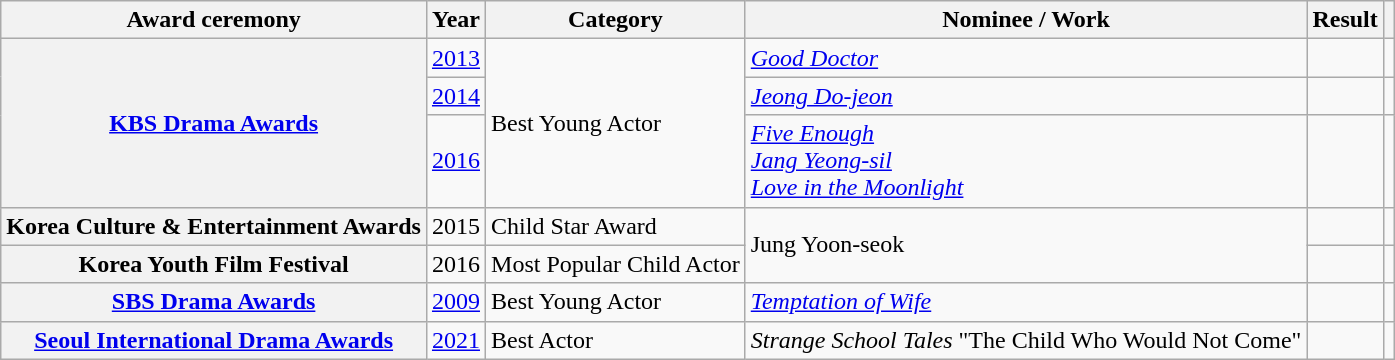<table class="wikitable plainrowheaders sortable">
<tr>
<th scope="col">Award ceremony</th>
<th scope="col">Year</th>
<th scope="col">Category </th>
<th scope="col">Nominee / Work</th>
<th scope="col">Result</th>
<th scope="col" class="unsortable"></th>
</tr>
<tr>
<th scope="row" rowspan="3"><a href='#'>KBS Drama Awards</a></th>
<td style="text-align:center"><a href='#'>2013</a></td>
<td rowspan="3">Best Young Actor</td>
<td><em><a href='#'>Good Doctor</a></em></td>
<td></td>
<td style="text-align:center"></td>
</tr>
<tr>
<td style="text-align:center"><a href='#'>2014</a></td>
<td><em><a href='#'>Jeong Do-jeon</a></em></td>
<td></td>
<td style="text-align:center"></td>
</tr>
<tr>
<td style="text-align:center"><a href='#'>2016</a></td>
<td><em><a href='#'>Five Enough</a></em><br><em><a href='#'>Jang Yeong-sil</a></em><br><em><a href='#'>Love in the Moonlight</a></em></td>
<td></td>
<td style="text-align:center"></td>
</tr>
<tr>
<th scope="row">Korea Culture & Entertainment Awards</th>
<td style="text-align:center">2015</td>
<td>Child Star Award</td>
<td rowspan="2">Jung Yoon-seok</td>
<td></td>
<td style="text-align:center"></td>
</tr>
<tr>
<th scope="row">Korea Youth Film Festival</th>
<td style="text-align:center">2016</td>
<td>Most Popular Child Actor</td>
<td></td>
<td style="text-align:center"></td>
</tr>
<tr>
<th scope="row"><a href='#'>SBS Drama Awards</a></th>
<td style="text-align:center"><a href='#'>2009</a></td>
<td>Best Young Actor</td>
<td><em><a href='#'>Temptation of Wife</a></em></td>
<td></td>
<td style="text-align:center"></td>
</tr>
<tr>
<th scope="row"><a href='#'>Seoul International Drama Awards</a></th>
<td style="text-align:center"><a href='#'>2021</a></td>
<td>Best Actor</td>
<td><em>Strange School Tales</em> "The Child Who Would Not Come"</td>
<td></td>
<td style="text-align:center"></td>
</tr>
</table>
